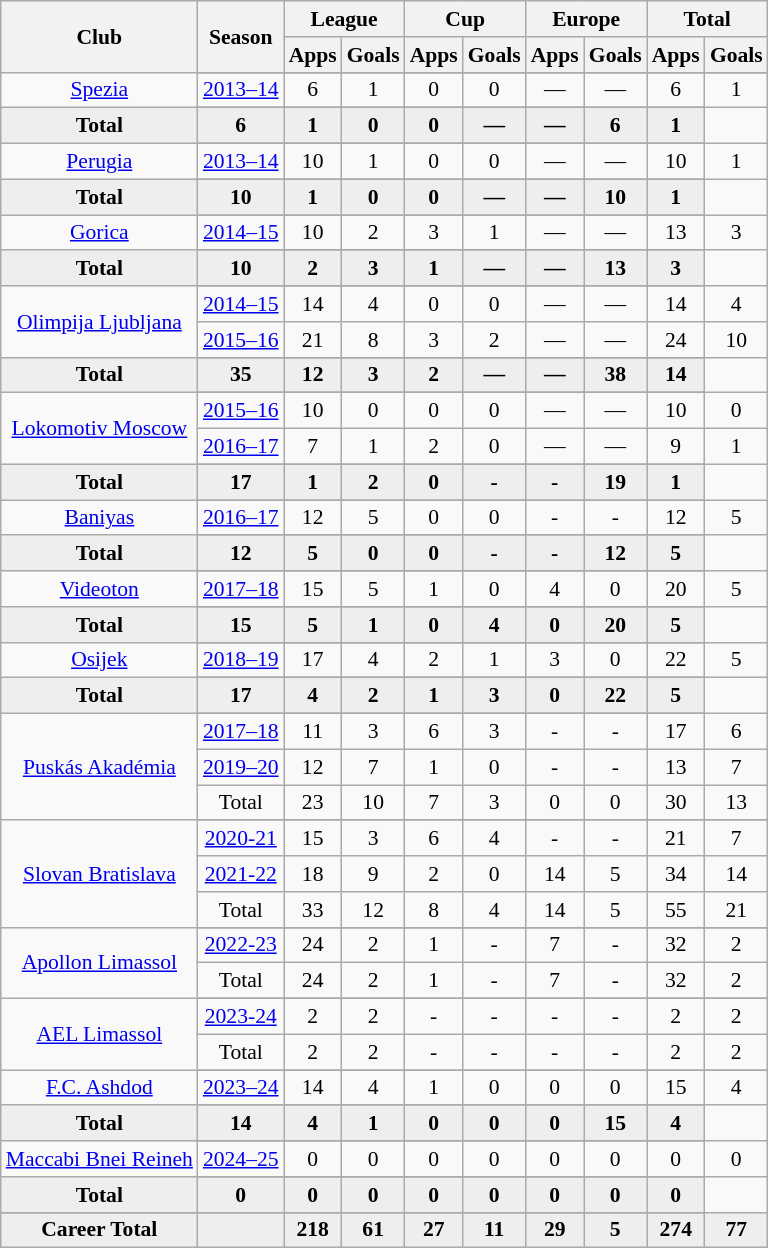<table class="wikitable" style="font-size:90%; text-align: center;">
<tr>
<th rowspan="2">Club</th>
<th rowspan="2">Season</th>
<th colspan="2">League</th>
<th colspan="2">Cup</th>
<th colspan="2">Europe</th>
<th colspan="2">Total</th>
</tr>
<tr>
<th>Apps</th>
<th>Goals</th>
<th>Apps</th>
<th>Goals</th>
<th>Apps</th>
<th>Goals</th>
<th>Apps</th>
<th>Goals</th>
</tr>
<tr>
<td rowspan="3" valign="center"><a href='#'>Spezia</a></td>
</tr>
<tr>
<td><a href='#'>2013–14</a></td>
<td>6</td>
<td>1</td>
<td>0</td>
<td>0</td>
<td>—</td>
<td>—</td>
<td>6</td>
<td>1</td>
</tr>
<tr>
</tr>
<tr style="font-weight:bold; background-color:#eeeeee;">
<td>Total</td>
<td>6</td>
<td>1</td>
<td>0</td>
<td>0</td>
<td>—</td>
<td>—</td>
<td>6</td>
<td>1</td>
</tr>
<tr>
<td rowspan="3" valign="center"><a href='#'>Perugia</a></td>
</tr>
<tr>
<td><a href='#'>2013–14</a></td>
<td>10</td>
<td>1</td>
<td>0</td>
<td>0</td>
<td>—</td>
<td>—</td>
<td>10</td>
<td>1</td>
</tr>
<tr>
</tr>
<tr style="font-weight:bold; background-color:#eeeeee;">
<td>Total</td>
<td>10</td>
<td>1</td>
<td>0</td>
<td>0</td>
<td>—</td>
<td>—</td>
<td>10</td>
<td>1</td>
</tr>
<tr>
<td rowspan="3" valign="center"><a href='#'>Gorica</a></td>
</tr>
<tr>
<td><a href='#'>2014–15</a></td>
<td>10</td>
<td>2</td>
<td>3</td>
<td>1</td>
<td>—</td>
<td>—</td>
<td>13</td>
<td>3</td>
</tr>
<tr>
</tr>
<tr style="font-weight:bold; background-color:#eeeeee;">
<td>Total</td>
<td>10</td>
<td>2</td>
<td>3</td>
<td>1</td>
<td>—</td>
<td>—</td>
<td>13</td>
<td>3</td>
</tr>
<tr>
<td rowspan="4" valign="center"><a href='#'>Olimpija Ljubljana</a></td>
</tr>
<tr>
<td><a href='#'>2014–15</a></td>
<td>14</td>
<td>4</td>
<td>0</td>
<td>0</td>
<td>—</td>
<td>—</td>
<td>14</td>
<td>4</td>
</tr>
<tr>
<td><a href='#'>2015–16</a></td>
<td>21</td>
<td>8</td>
<td>3</td>
<td>2</td>
<td>—</td>
<td>—</td>
<td>24</td>
<td>10</td>
</tr>
<tr>
</tr>
<tr style="font-weight:bold; background-color:#eeeeee;">
<td>Total</td>
<td>35</td>
<td>12</td>
<td>3</td>
<td>2</td>
<td>—</td>
<td>—</td>
<td>38</td>
<td>14</td>
</tr>
<tr>
<td rowspan="4" valign="center"><a href='#'>Lokomotiv Moscow</a></td>
</tr>
<tr>
<td><a href='#'>2015–16</a></td>
<td>10</td>
<td>0</td>
<td>0</td>
<td>0</td>
<td>—</td>
<td>—</td>
<td>10</td>
<td>0</td>
</tr>
<tr>
<td><a href='#'>2016–17</a></td>
<td>7</td>
<td>1</td>
<td>2</td>
<td>0</td>
<td>—</td>
<td>—</td>
<td>9</td>
<td>1</td>
</tr>
<tr>
</tr>
<tr style="font-weight:bold; background-color:#eeeeee;">
<td>Total</td>
<td>17</td>
<td>1</td>
<td>2</td>
<td>0</td>
<td>-</td>
<td>-</td>
<td>19</td>
<td>1</td>
</tr>
<tr>
<td rowspan="3" valign="center"><a href='#'>Baniyas</a></td>
</tr>
<tr>
<td><a href='#'>2016–17</a></td>
<td>12</td>
<td>5</td>
<td>0</td>
<td>0</td>
<td>-</td>
<td>-</td>
<td>12</td>
<td>5</td>
</tr>
<tr>
</tr>
<tr style="font-weight:bold; background-color:#eeeeee;">
<td>Total</td>
<td>12</td>
<td>5</td>
<td>0</td>
<td>0</td>
<td>-</td>
<td>-</td>
<td>12</td>
<td>5</td>
</tr>
<tr>
<td rowspan="3" valign="center"><a href='#'>Videoton</a></td>
</tr>
<tr>
<td><a href='#'>2017–18</a></td>
<td>15</td>
<td>5</td>
<td>1</td>
<td>0</td>
<td>4</td>
<td>0</td>
<td>20</td>
<td>5</td>
</tr>
<tr>
</tr>
<tr style="font-weight:bold; background-color:#eeeeee;">
<td>Total</td>
<td>15</td>
<td>5</td>
<td>1</td>
<td>0</td>
<td>4</td>
<td>0</td>
<td>20</td>
<td>5</td>
</tr>
<tr>
<td rowspan="3" valign="center"><a href='#'>Osijek</a></td>
</tr>
<tr>
<td><a href='#'>2018–19</a></td>
<td>17</td>
<td>4</td>
<td>2</td>
<td>1</td>
<td>3</td>
<td>0</td>
<td>22</td>
<td>5</td>
</tr>
<tr>
</tr>
<tr style="font-weight:bold; background-color:#eeeeee;">
<td>Total</td>
<td>17</td>
<td>4</td>
<td>2</td>
<td>1</td>
<td>3</td>
<td>0</td>
<td>22</td>
<td>5</td>
</tr>
<tr>
<td rowspan="4" valign="center"><a href='#'>Puskás Akadémia</a></td>
</tr>
<tr>
<td><a href='#'>2017–18</a></td>
<td>11</td>
<td>3</td>
<td>6</td>
<td>3</td>
<td>-</td>
<td>-</td>
<td>17</td>
<td>6</td>
</tr>
<tr>
<td><a href='#'>2019–20</a></td>
<td>12</td>
<td>7</td>
<td>1</td>
<td>0</td>
<td>-</td>
<td>-</td>
<td>13</td>
<td>7</td>
</tr>
<tr tyle="font-weight:bold; background-color:#eeeeee;">
<td>Total</td>
<td>23</td>
<td>10</td>
<td>7</td>
<td>3</td>
<td>0</td>
<td>0</td>
<td>30</td>
<td>13</td>
</tr>
<tr>
<td rowspan="4" valign="center"><a href='#'>Slovan Bratislava</a></td>
</tr>
<tr>
<td><a href='#'>2020-21</a></td>
<td>15</td>
<td>3</td>
<td>6</td>
<td>4</td>
<td>-</td>
<td>-</td>
<td>21</td>
<td>7</td>
</tr>
<tr>
<td><a href='#'>2021-22</a></td>
<td>18</td>
<td>9</td>
<td>2</td>
<td>0</td>
<td>14</td>
<td>5</td>
<td>34</td>
<td>14</td>
</tr>
<tr tyle="font-weight:bold; background-color:#eeeeee;">
<td>Total</td>
<td>33</td>
<td>12</td>
<td>8</td>
<td>4</td>
<td>14</td>
<td>5</td>
<td>55</td>
<td>21</td>
</tr>
<tr>
<td rowspan="3" valign="center"><a href='#'>Apollon Limassol</a></td>
</tr>
<tr>
<td><a href='#'>2022-23</a></td>
<td>24</td>
<td>2</td>
<td>1</td>
<td>-</td>
<td>7</td>
<td>-</td>
<td>32</td>
<td>2</td>
</tr>
<tr tyle="font-weight:bold; background-color:#eeeeee;">
<td>Total</td>
<td>24</td>
<td>2</td>
<td>1</td>
<td>-</td>
<td>7</td>
<td>-</td>
<td>32</td>
<td>2</td>
</tr>
<tr>
<td rowspan="3" valign="center"><a href='#'>AEL Limassol</a></td>
</tr>
<tr>
<td><a href='#'>2023-24</a></td>
<td>2</td>
<td>2</td>
<td>-</td>
<td>-</td>
<td>-</td>
<td>-</td>
<td>2</td>
<td>2</td>
</tr>
<tr tyle="font-weight:bold; background-color:#eeeeee;">
<td>Total</td>
<td>2</td>
<td>2</td>
<td>-</td>
<td>-</td>
<td>-</td>
<td>-</td>
<td>2</td>
<td>2</td>
</tr>
<tr>
<td rowspan="3" valign="center"><a href='#'>F.C. Ashdod</a></td>
</tr>
<tr>
<td><a href='#'>2023–24</a></td>
<td>14</td>
<td>4</td>
<td>1</td>
<td>0</td>
<td>0</td>
<td>0</td>
<td>15</td>
<td>4</td>
</tr>
<tr>
</tr>
<tr style="font-weight:bold; background-color:#eeeeee;">
<td>Total</td>
<td>14</td>
<td>4</td>
<td>1</td>
<td>0</td>
<td>0</td>
<td>0</td>
<td>15</td>
<td>4</td>
</tr>
<tr>
<td rowspan="3" valign="center"><a href='#'>Maccabi Bnei Reineh</a></td>
</tr>
<tr>
<td><a href='#'>2024–25</a></td>
<td>0</td>
<td>0</td>
<td>0</td>
<td>0</td>
<td>0</td>
<td>0</td>
<td>0</td>
<td>0</td>
</tr>
<tr>
</tr>
<tr style="font-weight:bold; background-color:#eeeeee;">
<td>Total</td>
<td>0</td>
<td>0</td>
<td>0</td>
<td>0</td>
<td>0</td>
<td>0</td>
<td>0</td>
<td>0</td>
</tr>
<tr>
</tr>
<tr style="font-weight:bold; background-color:#eeeeee;">
</tr>
<tr style="font-weight:bold; background-color:#eeeeee;">
<td rowspan="2" valign="top">Career Total</td>
<td></td>
<td>218</td>
<td>61</td>
<td>27</td>
<td>11</td>
<td>29</td>
<td>5</td>
<td>274</td>
<td>77</td>
</tr>
</table>
